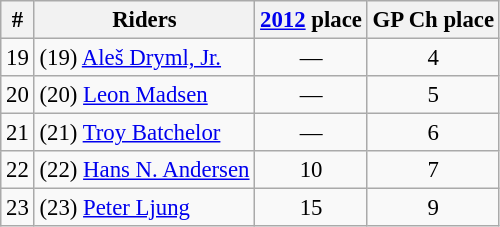<table class="wikitable" style="text-align: center; font-size: 95%">
<tr>
<th>#</th>
<th>Riders</th>
<th><a href='#'>2012</a> place</th>
<th>GP Ch place</th>
</tr>
<tr>
<td>19</td>
<td align=left> (19) <a href='#'>Aleš Dryml, Jr.</a></td>
<td>—</td>
<td>4</td>
</tr>
<tr>
<td>20</td>
<td align=left> (20) <a href='#'>Leon Madsen</a></td>
<td>—</td>
<td>5</td>
</tr>
<tr>
<td>21</td>
<td align=left> (21) <a href='#'>Troy Batchelor</a></td>
<td>—</td>
<td>6</td>
</tr>
<tr>
<td>22</td>
<td align=left> (22) <a href='#'>Hans N. Andersen</a></td>
<td>10</td>
<td>7</td>
</tr>
<tr>
<td>23</td>
<td align=left> (23) <a href='#'>Peter Ljung</a></td>
<td>15</td>
<td>9</td>
</tr>
</table>
